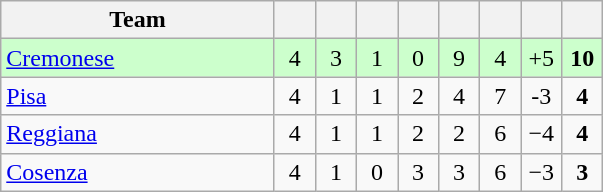<table class="wikitable" style="text-align: center;">
<tr>
<th width=175>Team</th>
<th width=20></th>
<th width=20></th>
<th width=20></th>
<th width=20></th>
<th width=20></th>
<th width=20></th>
<th width=20></th>
<th width=20></th>
</tr>
<tr bgcolor="ccffcc">
<td align=left> <a href='#'>Cremonese</a></td>
<td>4</td>
<td>3</td>
<td>1</td>
<td>0</td>
<td>9</td>
<td>4</td>
<td>+5</td>
<td><strong>10</strong></td>
</tr>
<tr>
<td align=left> <a href='#'>Pisa</a></td>
<td>4</td>
<td>1</td>
<td>1</td>
<td>2</td>
<td>4</td>
<td>7</td>
<td>-3</td>
<td><strong>4</strong></td>
</tr>
<tr>
<td align=left> <a href='#'>Reggiana</a></td>
<td>4</td>
<td>1</td>
<td>1</td>
<td>2</td>
<td>2</td>
<td>6</td>
<td>−4</td>
<td><strong>4</strong></td>
</tr>
<tr>
<td align=left> <a href='#'>Cosenza</a></td>
<td>4</td>
<td>1</td>
<td>0</td>
<td>3</td>
<td>3</td>
<td>6</td>
<td>−3</td>
<td><strong>3</strong></td>
</tr>
</table>
